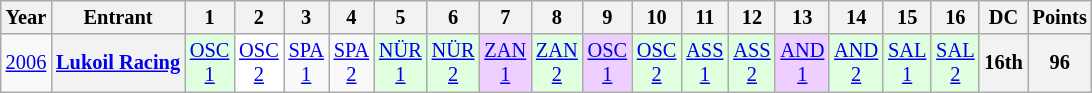<table class="wikitable" style="text-align:center; font-size:85%">
<tr>
<th>Year</th>
<th>Entrant</th>
<th>1</th>
<th>2</th>
<th>3</th>
<th>4</th>
<th>5</th>
<th>6</th>
<th>7</th>
<th>8</th>
<th>9</th>
<th>10</th>
<th>11</th>
<th>12</th>
<th>13</th>
<th>14</th>
<th>15</th>
<th>16</th>
<th>DC</th>
<th>Points</th>
</tr>
<tr>
<td><a href='#'>2006</a></td>
<th nowrap><a href='#'>Lukoil Racing</a></th>
<td style="background:#dfffdf;"><a href='#'>OSC<br>1</a><br></td>
<td style="background:#ffffff;"><a href='#'>OSC<br>2</a><br></td>
<td><a href='#'>SPA<br>1</a></td>
<td><a href='#'>SPA<br>2</a></td>
<td style="background:#dfffdf;"><a href='#'>NÜR<br>1</a><br></td>
<td style="background:#dfffdf;"><a href='#'>NÜR<br>2</a><br></td>
<td style="background:#efcfff;"><a href='#'>ZAN<br>1</a><br></td>
<td style="background:#dfffdf;"><a href='#'>ZAN<br>2</a><br></td>
<td style="background:#efcfff;"><a href='#'>OSC<br>1</a><br></td>
<td style="background:#dfffdf;"><a href='#'>OSC<br>2</a><br></td>
<td style="background:#dfffdf;"><a href='#'>ASS<br>1</a><br></td>
<td style="background:#dfffdf;"><a href='#'>ASS<br>2</a><br></td>
<td style="background:#efcfff;"><a href='#'>AND<br>1</a><br></td>
<td style="background:#dfffdf;"><a href='#'>AND<br>2</a><br></td>
<td style="background:#dfffdf;"><a href='#'>SAL<br>1</a><br></td>
<td style="background:#dfffdf;"><a href='#'>SAL<br>2</a><br></td>
<th>16th</th>
<th>96</th>
</tr>
</table>
